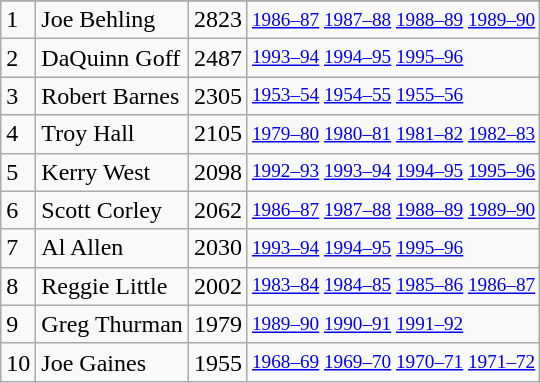<table class="wikitable">
<tr>
</tr>
<tr>
<td>1</td>
<td>Joe Behling</td>
<td>2823</td>
<td style="font-size:80%;"><a href='#'>1986–87</a> <a href='#'>1987–88</a> <a href='#'>1988–89</a> <a href='#'>1989–90</a></td>
</tr>
<tr>
<td>2</td>
<td>DaQuinn Goff</td>
<td>2487</td>
<td style="font-size:80%;"><a href='#'>1993–94</a> <a href='#'>1994–95</a> <a href='#'>1995–96</a></td>
</tr>
<tr>
<td>3</td>
<td>Robert Barnes</td>
<td>2305</td>
<td style="font-size:80%;"><a href='#'>1953–54</a> <a href='#'>1954–55</a> <a href='#'>1955–56</a></td>
</tr>
<tr>
<td>4</td>
<td>Troy Hall</td>
<td>2105</td>
<td style="font-size:80%;"><a href='#'>1979–80</a> <a href='#'>1980–81</a> <a href='#'>1981–82</a> <a href='#'>1982–83</a></td>
</tr>
<tr>
<td>5</td>
<td>Kerry West</td>
<td>2098</td>
<td style="font-size:80%;"><a href='#'>1992–93</a> <a href='#'>1993–94</a> <a href='#'>1994–95</a> <a href='#'>1995–96</a></td>
</tr>
<tr>
<td>6</td>
<td>Scott Corley</td>
<td>2062</td>
<td style="font-size:80%;"><a href='#'>1986–87</a> <a href='#'>1987–88</a> <a href='#'>1988–89</a> <a href='#'>1989–90</a></td>
</tr>
<tr>
<td>7</td>
<td>Al Allen</td>
<td>2030</td>
<td style="font-size:80%;"><a href='#'>1993–94</a> <a href='#'>1994–95</a> <a href='#'>1995–96</a></td>
</tr>
<tr>
<td>8</td>
<td>Reggie Little</td>
<td>2002</td>
<td style="font-size:80%;"><a href='#'>1983–84</a> <a href='#'>1984–85</a> <a href='#'>1985–86</a> <a href='#'>1986–87</a></td>
</tr>
<tr>
<td>9</td>
<td>Greg Thurman</td>
<td>1979</td>
<td style="font-size:80%;"><a href='#'>1989–90</a> <a href='#'>1990–91</a> <a href='#'>1991–92</a></td>
</tr>
<tr>
<td>10</td>
<td>Joe Gaines</td>
<td>1955</td>
<td style="font-size:80%;"><a href='#'>1968–69</a> <a href='#'>1969–70</a> <a href='#'>1970–71</a> <a href='#'>1971–72</a></td>
</tr>
</table>
